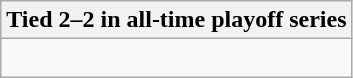<table class="wikitable collapsible collapsed">
<tr>
<th>Tied 2–2 in all-time playoff series</th>
</tr>
<tr>
<td><br>


</td>
</tr>
</table>
